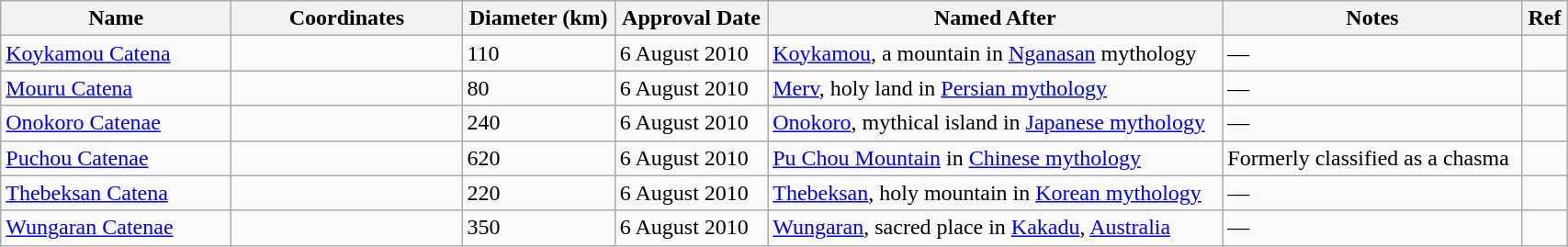<table class="wikitable" style="min-width: 90%;">
<tr>
<th style="width:10em">Name</th>
<th style="width:10em">Coordinates</th>
<th>Diameter (km)</th>
<th>Approval Date</th>
<th>Named After</th>
<th>Notes</th>
<th>Ref</th>
</tr>
<tr>
<td><a href='#'>Koykamou Catena</a></td>
<td></td>
<td>110</td>
<td>6 August 2010</td>
<td><a href='#'>Koykamou</a>, a mountain in <a href='#'>Nganasan</a> mythology</td>
<td>—</td>
<td></td>
</tr>
<tr>
<td><a href='#'>Mouru Catena</a></td>
<td></td>
<td>80</td>
<td>6 August 2010</td>
<td><a href='#'>Merv</a>, holy land in <a href='#'>Persian mythology</a></td>
<td>—</td>
<td></td>
</tr>
<tr>
<td><a href='#'>Onokoro Catenae</a></td>
<td></td>
<td>240</td>
<td>6 August 2010</td>
<td><a href='#'>Onokoro</a>, mythical island in <a href='#'>Japanese mythology</a></td>
<td>—</td>
<td></td>
</tr>
<tr>
<td><a href='#'>Puchou Catenae</a></td>
<td></td>
<td>620</td>
<td>6 August 2010</td>
<td><a href='#'>Pu Chou Mountain</a> in <a href='#'>Chinese mythology</a></td>
<td>Formerly classified as a chasma</td>
<td></td>
</tr>
<tr>
<td><a href='#'>Thebeksan Catena</a></td>
<td></td>
<td>220</td>
<td>6 August 2010</td>
<td><a href='#'>Thebeksan</a>, holy mountain in <a href='#'>Korean mythology</a></td>
<td>—</td>
<td></td>
</tr>
<tr>
<td><a href='#'>Wungaran Catenae</a></td>
<td></td>
<td>350</td>
<td>6 August 2010</td>
<td><a href='#'>Wungaran</a>, sacred place in <a href='#'>Kakadu</a>, <a href='#'>Australia</a></td>
<td>—</td>
<td></td>
</tr>
</table>
